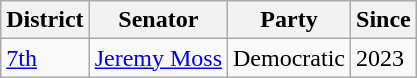<table class="wikitable">
<tr>
<th>District</th>
<th>Senator</th>
<th>Party</th>
<th>Since</th>
</tr>
<tr>
<td><a href='#'>7th</a></td>
<td><a href='#'>Jeremy Moss</a></td>
<td>Democratic</td>
<td>2023</td>
</tr>
</table>
